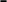<table>
<tr>
<td valign="top"><br>-</td>
</tr>
</table>
